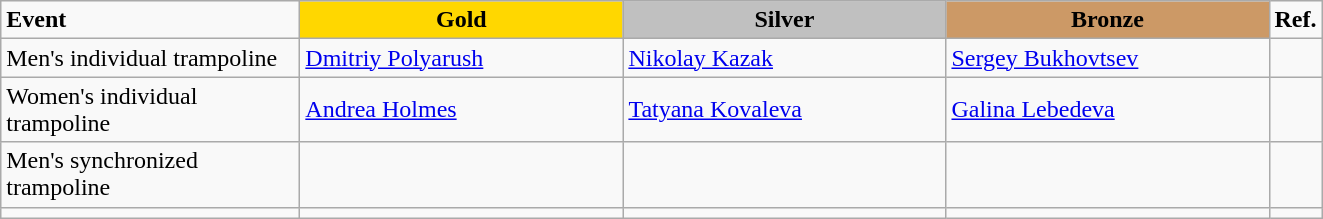<table class="wikitable">
<tr>
<td style="width:12em;"><strong>Event</strong></td>
<td style="text-align:center; background:gold; width:13em;"><strong>Gold</strong></td>
<td style="text-align:center; background:silver; width:13em;"><strong>Silver</strong></td>
<td style="text-align:center; background:#c96; width:13em;"><strong>Bronze</strong></td>
<td style="width:1em;"><strong>Ref.</strong></td>
</tr>
<tr>
<td>Men's individual trampoline</td>
<td> <a href='#'>Dmitriy Polyarush</a></td>
<td> <a href='#'>Nikolay Kazak</a></td>
<td> <a href='#'>Sergey Bukhovtsev</a></td>
<td></td>
</tr>
<tr>
<td>Women's individual trampoline</td>
<td> <a href='#'>Andrea Holmes</a></td>
<td> <a href='#'>Tatyana Kovaleva</a></td>
<td> <a href='#'>Galina Lebedeva</a></td>
<td></td>
</tr>
<tr>
<td>Men's synchronized trampoline</td>
<td></td>
<td></td>
<td></td>
<td></td>
</tr>
<tr>
<td></td>
<td></td>
<td></td>
<td></td>
<td></td>
</tr>
</table>
